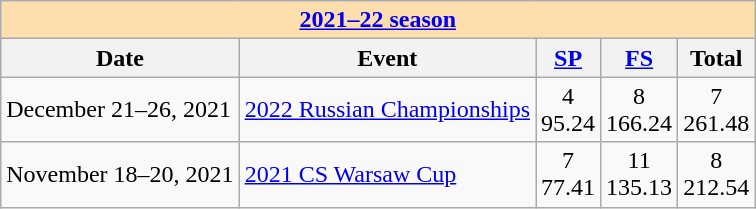<table class="wikitable">
<tr>
<td style="background-color: #ffdead; " colspan=5 align=center><a href='#'><strong>2021–22 season</strong></a></td>
</tr>
<tr>
<th>Date</th>
<th>Event</th>
<th><a href='#'>SP</a></th>
<th><a href='#'>FS</a></th>
<th>Total</th>
</tr>
<tr>
<td>December 21–26, 2021</td>
<td><a href='#'>2022 Russian Championships</a></td>
<td align=center>4 <br> 95.24</td>
<td align=center>8 <br> 166.24</td>
<td align=center>7 <br> 261.48</td>
</tr>
<tr>
<td>November 18–20, 2021</td>
<td><a href='#'>2021 CS Warsaw Cup</a></td>
<td align=center>7 <br> 77.41</td>
<td align=center>11 <br> 135.13</td>
<td align=center>8 <br> 212.54</td>
</tr>
</table>
